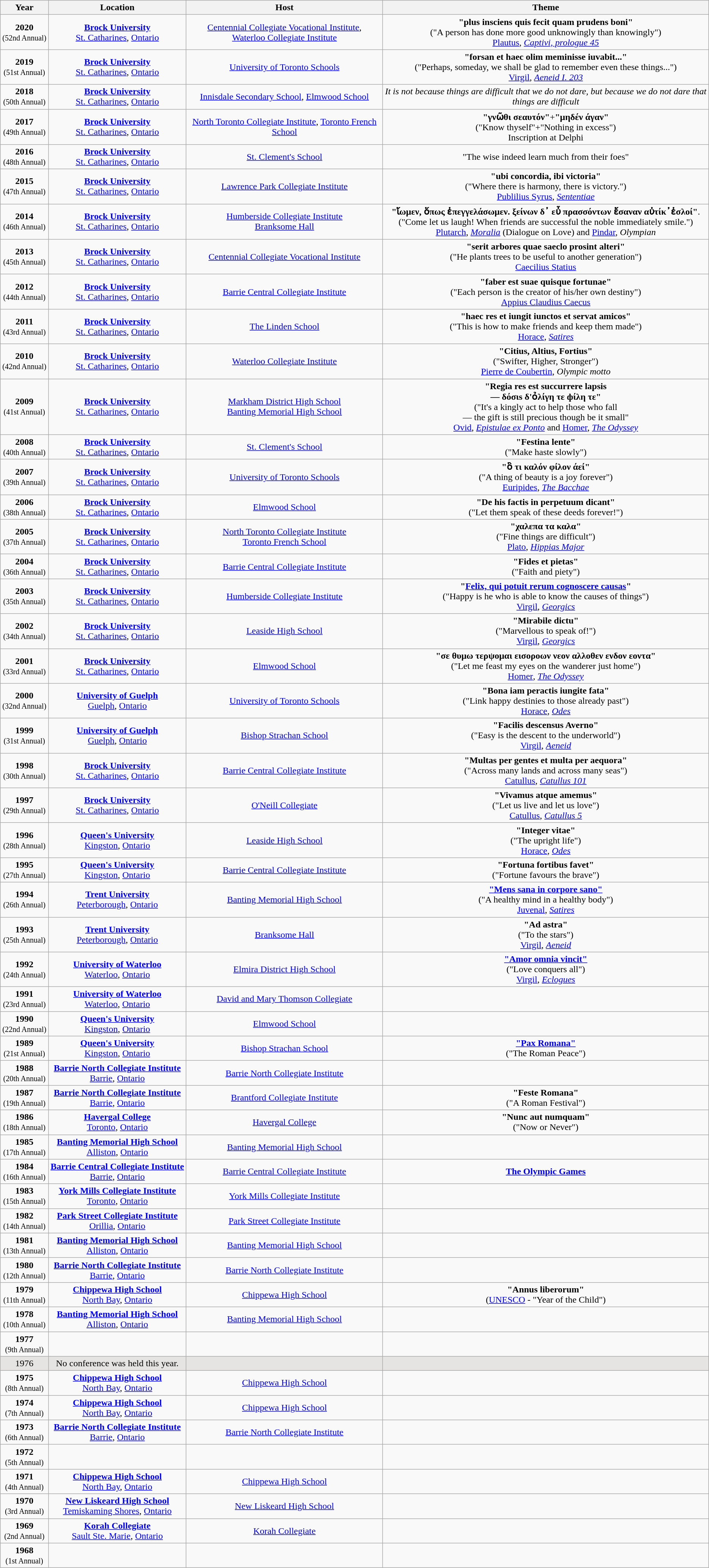<table class="wikitable" style="text-align:center;">
<tr>
<th>Year</th>
<th>Location</th>
<th>Host</th>
<th>Theme</th>
</tr>
<tr>
<td><strong>2020</strong><br><small>(52nd Annual)</small></td>
<td><strong><a href='#'>Brock University</a></strong><br><a href='#'>St. Catharines</a>, <a href='#'>Ontario</a></td>
<td><a href='#'>Centennial Collegiate Vocational Institute</a>,<br><a href='#'>Waterloo Collegiate Institute</a></td>
<td><strong>"plus insciens quis fecit quam prudens boni"</strong><br>("A person has done more good unknowingly than knowingly")<br><a href='#'>Plautus</a>, <em><a href='#'>Captivi, prologue 45</a></em></td>
</tr>
<tr>
<td><strong>2019</strong><br><small>(51st Annual)</small></td>
<td><strong><a href='#'>Brock University</a></strong><br><a href='#'>St. Catharines</a>, <a href='#'>Ontario</a></td>
<td><a href='#'>University of Toronto Schools</a></td>
<td><strong>"forsan et haec olim meminisse iuvabit..."</strong><br>("Perhaps, someday, we shall be glad to remember even these things...")<br><a href='#'>Virgil</a>, <em><a href='#'>Aeneid I. 203</a></em></td>
</tr>
<tr>
<td><strong>2018</strong><br><small>(50th Annual)</small></td>
<td><strong><a href='#'>Brock University</a></strong><br><a href='#'>St. Catharines</a>, <a href='#'>Ontario</a></td>
<td><a href='#'>Innisdale Secondary School</a>, <a href='#'>Elmwood School</a></td>
<td><em>It is not because things are difficult that we do not dare, but because we do not dare that things are difficult</em></td>
</tr>
<tr>
<td><strong>2017</strong><br><small>(49th Annual)</small></td>
<td><strong><a href='#'>Brock University</a></strong><br><a href='#'>St. Catharines</a>, <a href='#'>Ontario</a></td>
<td><a href='#'>North Toronto Collegiate Institute</a>, <a href='#'>Toronto French School</a></td>
<td><strong>"γνῶθι σεαυτόν"</strong>+<strong>"μηδέν άγαν"</strong><br>("Know thyself"+"Nothing in excess")<br>Inscription at Delphi</td>
</tr>
<tr>
<td><strong>2016</strong><br><small>(48th Annual)</small></td>
<td><strong><a href='#'>Brock University</a></strong><br><a href='#'>St. Catharines</a>, <a href='#'>Ontario</a></td>
<td><a href='#'>St. Clement's School</a></td>
<td>"The wise indeed learn much from their foes"</td>
</tr>
<tr>
<td><strong>2015</strong><br><small>(47th Annual)</small></td>
<td><strong><a href='#'>Brock University</a></strong><br><a href='#'>St. Catharines</a>, <a href='#'>Ontario</a></td>
<td><a href='#'>Lawrence Park Collegiate Institute</a></td>
<td><strong>"ubi concordia, ibi victoria"</strong><br>("Where there is harmony, there is victory.")<br><a href='#'>Publilius Syrus</a>, <em><a href='#'>Sententiae</a></em></td>
</tr>
<tr>
<td><strong>2014</strong><br><small>(46th Annual)</small></td>
<td><strong><a href='#'>Brock University</a></strong><br><a href='#'>St. Catharines</a>, <a href='#'>Ontario</a></td>
<td><a href='#'>Humberside Collegiate Institute</a><br><a href='#'>Branksome Hall</a></td>
<td><strong>"ἴωμεν, ὅπως ἐπεγγελάσωμεν. ξείνων δ᾽ εὖ πρασσόντων ἔσαναν αὐτίκ᾽ἐσλοί"</strong>.<br>("Come let us laugh! When friends are successful the noble immediately smile.")<br><a href='#'>Plutarch</a>, <em><a href='#'>Moralia</a></em> (Dialogue on Love) and <a href='#'>Pindar</a>, <em>Olympian</em></td>
</tr>
<tr>
<td><strong>2013</strong><br><small>(45th Annual)</small></td>
<td><strong><a href='#'>Brock University</a></strong><br><a href='#'>St. Catharines</a>, <a href='#'>Ontario</a></td>
<td><a href='#'>Centennial Collegiate Vocational Institute</a></td>
<td><strong>"serit arbores quae saeclo prosint alteri"</strong><br>("He plants trees to be useful to another generation")<br><a href='#'>Caecilius Statius</a></td>
</tr>
<tr>
<td><strong>2012</strong><br><small>(44th Annual)</small></td>
<td><strong><a href='#'>Brock University</a></strong><br><a href='#'>St. Catharines</a>, <a href='#'>Ontario</a></td>
<td><a href='#'>Barrie Central Collegiate Institute</a></td>
<td><strong>"faber est suae quisque fortunae"</strong><br>("Each person is the creator of his/her own destiny")<br><a href='#'>Appius Claudius Caecus</a></td>
</tr>
<tr>
<td><strong>2011</strong><br><small>(43rd Annual)</small></td>
<td><strong><a href='#'>Brock University</a></strong><br><a href='#'>St. Catharines</a>, <a href='#'>Ontario</a></td>
<td><a href='#'>The Linden School</a></td>
<td><strong>"haec res et iungit iunctos et servat amicos"</strong><br>("This is how to make friends and keep them made")<br><a href='#'>Horace</a>, <em><a href='#'>Satires</a></em></td>
</tr>
<tr>
<td><strong>2010</strong><br><small>(42nd Annual)</small></td>
<td><strong><a href='#'>Brock University</a></strong><br><a href='#'>St. Catharines</a>, <a href='#'>Ontario</a></td>
<td><a href='#'>Waterloo Collegiate Institute</a></td>
<td><strong>"Citius, Altius, Fortius"</strong><br>("Swifter, Higher, Stronger")<br><a href='#'>Pierre de Coubertin</a>, <em>Olympic motto</em></td>
</tr>
<tr>
<td><strong>2009</strong><br><small>(41st Annual)</small></td>
<td><strong><a href='#'>Brock University</a></strong><br><a href='#'>St. Catharines</a>, <a href='#'>Ontario</a></td>
<td><a href='#'>Markham District High School</a><br><a href='#'>Banting Memorial High School</a></td>
<td><strong>"Regia res est succurrere lapsis</strong><br><strong>— δόσιs δ'ỏλίγη τε фίλη τε"</strong><br>("It's a kingly act to help those who fall<br>— the gift is still precious though be it small"<br><a href='#'>Ovid</a>, <em><a href='#'>Epistulae ex Ponto</a></em> and <a href='#'>Homer</a>, <em><a href='#'>The Odyssey</a></em></td>
</tr>
<tr>
<td><strong>2008</strong><br><small>(40th Annual)</small></td>
<td><strong><a href='#'>Brock University</a></strong><br><a href='#'>St. Catharines</a>, <a href='#'>Ontario</a></td>
<td><a href='#'>St. Clement's School</a></td>
<td><strong>"Festina lente"</strong><br>("Make haste slowly")</td>
</tr>
<tr>
<td><strong>2007</strong><br><small>(39th Annual)</small></td>
<td><strong><a href='#'>Brock University</a></strong><br><a href='#'>St. Catharines</a>, <a href='#'>Ontario</a></td>
<td><a href='#'>University of Toronto Schools</a></td>
<td><strong>"ὃ τι καλόν φίλον άεί"</strong><br>("A thing of beauty is a joy forever")<br><a href='#'>Euripides</a>, <a href='#'><em>The Bacchae</em></a></td>
</tr>
<tr>
<td><strong>2006</strong><br><small>(38th Annual)</small></td>
<td><strong><a href='#'>Brock University</a></strong><br><a href='#'>St. Catharines</a>, <a href='#'>Ontario</a></td>
<td><a href='#'>Elmwood School</a></td>
<td><strong>"De his factis in perpetuum dicant"</strong><br>("Let them speak of these deeds forever!")</td>
</tr>
<tr>
<td><strong>2005</strong><br><small>(37th Annual)</small></td>
<td><strong><a href='#'>Brock University</a></strong><br><a href='#'>St. Catharines</a>, <a href='#'>Ontario</a></td>
<td><a href='#'>North Toronto Collegiate Institute</a><br><a href='#'>Toronto French School</a></td>
<td><strong>"χαλεπα τα καλα"</strong><br>("Fine things are difficult")<br><a href='#'>Plato</a>, <em><a href='#'>Hippias Major</a></em></td>
</tr>
<tr>
<td><strong>2004</strong><br><small>(36th Annual)</small></td>
<td><strong><a href='#'>Brock University</a></strong><br><a href='#'>St. Catharines</a>, <a href='#'>Ontario</a></td>
<td><a href='#'>Barrie Central Collegiate Institute</a></td>
<td><strong>"Fides et pietas"</strong><br>("Faith and piety")</td>
</tr>
<tr>
<td><strong>2003</strong><br><small>(35th Annual)</small></td>
<td><strong><a href='#'>Brock University</a></strong><br><a href='#'>St. Catharines</a>, <a href='#'>Ontario</a></td>
<td><a href='#'>Humberside Collegiate Institute</a></td>
<td><strong>"<a href='#'>Felix, qui potuit rerum cognoscere causas</a>"</strong><br>("Happy is he who is able to know the causes of things")<br><a href='#'>Virgil</a>, <em><a href='#'>Georgics</a></em></td>
</tr>
<tr>
<td><strong>2002</strong><br><small>(34th Annual)</small></td>
<td><strong><a href='#'>Brock University</a></strong><br><a href='#'>St. Catharines</a>, <a href='#'>Ontario</a></td>
<td><a href='#'>Leaside High School</a></td>
<td><strong>"Mirabile dictu"</strong><br>("Marvellous to speak of!")<br><a href='#'>Virgil</a>, <em><a href='#'>Georgics</a></em></td>
</tr>
<tr>
<td><strong>2001</strong><br><small>(33rd Annual)</small></td>
<td><strong><a href='#'>Brock University</a></strong><br><a href='#'>St. Catharines</a>, <a href='#'>Ontario</a></td>
<td><a href='#'>Elmwood School</a></td>
<td><strong>"σε θυμω τερψομαι εισοροων νεον αλλοθεν ενδον εοντα"</strong><br>("Let me feast my eyes on the wanderer just home")<br><a href='#'>Homer</a><em>, <a href='#'>The Odyssey</a></em></td>
</tr>
<tr>
<td><strong>2000</strong><br><small>(32nd Annual)</small></td>
<td><strong><a href='#'>University of Guelph</a></strong><br><a href='#'>Guelph</a>, <a href='#'>Ontario</a></td>
<td><a href='#'>University of Toronto Schools</a></td>
<td><strong>"Bona iam peractis iungite fata"</strong><br>("Link happy destinies to those already past")<br><a href='#'>Horace</a><em>, <a href='#'>Odes</a></em></td>
</tr>
<tr>
<td><strong>1999</strong><br><small>(31st Annual)</small></td>
<td><strong><a href='#'>University of Guelph</a></strong><br><a href='#'>Guelph</a>, <a href='#'>Ontario</a></td>
<td><a href='#'>Bishop Strachan School</a></td>
<td><strong>"Facilis descensus Averno"</strong><br>("Easy is the descent to the underworld")<br><a href='#'>Virgil</a>, <em><a href='#'>Aeneid</a></em></td>
</tr>
<tr>
<td><strong>1998</strong><br><small>(30th Annual)</small></td>
<td><strong><a href='#'>Brock University</a></strong><br><a href='#'>St. Catharines</a>, <a href='#'>Ontario</a></td>
<td><a href='#'>Barrie Central Collegiate Institute</a></td>
<td><strong>"Multas per gentes et multa per aequora"</strong><br>("Across many lands and across many seas")<br><a href='#'>Catullus</a>, <em><a href='#'>Catullus 101</a></em></td>
</tr>
<tr>
<td><strong>1997</strong><br><small>(29th Annual)</small></td>
<td><strong><a href='#'>Brock University</a></strong><br><a href='#'>St. Catharines</a>, <a href='#'>Ontario</a></td>
<td><a href='#'>O'Neill Collegiate</a></td>
<td><strong>"Vivamus atque amemus"</strong><br>("Let us live and let us love")<br><a href='#'>Catullus</a>, <em><a href='#'>Catullus 5</a></em></td>
</tr>
<tr>
<td><strong>1996</strong><br><small>(28th Annual)</small></td>
<td><strong><a href='#'>Queen's University</a></strong><br><a href='#'>Kingston</a>, <a href='#'>Ontario</a></td>
<td><a href='#'>Leaside High School</a></td>
<td><strong>"Integer vitae"</strong><br>("The upright life")<br><a href='#'>Horace</a><em>, <a href='#'>Odes</a></em></td>
</tr>
<tr>
<td><strong>1995</strong><br><small>(27th Annual)</small></td>
<td><strong><a href='#'>Queen's University</a></strong><br><a href='#'>Kingston</a>, <a href='#'>Ontario</a></td>
<td><a href='#'>Barrie Central Collegiate Institute</a></td>
<td><strong>"Fortuna fortibus favet"</strong><br>("Fortune favours the brave")</td>
</tr>
<tr>
<td><strong>1994</strong><br><small>(26th Annual)</small></td>
<td><strong><a href='#'>Trent University</a></strong><br><a href='#'>Peterborough</a>, <a href='#'>Ontario</a></td>
<td><a href='#'>Banting Memorial High School</a></td>
<td><strong><a href='#'>"Mens sana in corpore sano"</a></strong><br>("A healthy mind in a healthy body")<br><a href='#'>Juvenal</a>, <em><a href='#'>Satires</a></em></td>
</tr>
<tr>
<td><strong>1993</strong><br><small>(25th Annual)</small></td>
<td><strong><a href='#'>Trent University</a></strong><br><a href='#'>Peterborough</a>, <a href='#'>Ontario</a></td>
<td><a href='#'>Branksome Hall</a></td>
<td><strong>"Ad astra"</strong><br>("To the stars")<br><a href='#'>Virgil</a>, <em><a href='#'>Aeneid</a></em></td>
</tr>
<tr>
<td><strong>1992</strong><br><small>(24th Annual)</small></td>
<td><strong><a href='#'>University of Waterloo</a></strong><br><a href='#'>Waterloo</a>, <a href='#'>Ontario</a></td>
<td><a href='#'>Elmira District High School</a></td>
<td><strong><a href='#'>"Amor omnia vincit"</a></strong><br>("Love conquers all")<br><a href='#'>Virgil</a>, <em><a href='#'>Eclogues</a></em></td>
</tr>
<tr>
<td><strong>1991</strong><br><small>(23rd Annual)</small></td>
<td><strong><a href='#'>University of Waterloo</a></strong><br><a href='#'>Waterloo</a>, <a href='#'>Ontario</a></td>
<td><a href='#'>David and Mary Thomson Collegiate</a></td>
<td></td>
</tr>
<tr>
<td><strong>1990</strong><br><small>(22nd Annual)</small></td>
<td><strong><a href='#'>Queen's University</a></strong><br><a href='#'>Kingston</a>, <a href='#'>Ontario</a></td>
<td><a href='#'>Elmwood School</a></td>
<td></td>
</tr>
<tr>
<td><strong>1989</strong><br><small>(21st Annual)</small></td>
<td><strong><a href='#'>Queen's University</a></strong><br><a href='#'>Kingston</a>, <a href='#'>Ontario</a></td>
<td><a href='#'>Bishop Strachan School</a></td>
<td><strong><a href='#'>"Pax Romana"</a></strong><br>("The Roman Peace")</td>
</tr>
<tr>
<td><strong>1988</strong><br><small>(20th Annual)</small></td>
<td><strong><a href='#'>Barrie North Collegiate Institute</a></strong><br><a href='#'>Barrie</a>, <a href='#'>Ontario</a></td>
<td><a href='#'>Barrie North Collegiate Institute</a></td>
<td></td>
</tr>
<tr>
<td><strong>1987</strong><br><small>(19th Annual)</small></td>
<td><strong><a href='#'>Barrie North Collegiate Institute</a></strong><br><a href='#'>Barrie</a>, <a href='#'>Ontario</a></td>
<td><a href='#'>Brantford Collegiate Institute</a></td>
<td><strong>"Feste Romana"</strong><br>("A Roman Festival")</td>
</tr>
<tr>
<td><strong>1986</strong><br><small>(18th Annual)</small></td>
<td><strong><a href='#'>Havergal College</a></strong><br><a href='#'>Toronto</a>, <a href='#'>Ontario</a></td>
<td><a href='#'>Havergal College</a></td>
<td><strong>"Nunc aut numquam"</strong><br>("Now or Never")</td>
</tr>
<tr>
<td><strong>1985</strong><br><small>(17th Annual)</small></td>
<td><strong><a href='#'>Banting Memorial High School</a></strong><br><a href='#'>Alliston</a>, <a href='#'>Ontario</a></td>
<td><a href='#'>Banting Memorial High School</a></td>
<td></td>
</tr>
<tr>
<td><strong>1984</strong><br><small>(16th Annual)</small></td>
<td><strong><a href='#'>Barrie Central Collegiate Institute</a></strong><br><a href='#'>Barrie</a>, <a href='#'>Ontario</a></td>
<td><a href='#'>Barrie Central Collegiate Institute</a></td>
<td><strong><a href='#'>The Olympic Games</a></strong></td>
</tr>
<tr>
<td><strong>1983</strong><br><small>(15th Annual)</small></td>
<td><strong><a href='#'>York Mills Collegiate Institute</a></strong><br><a href='#'>Toronto</a>, <a href='#'>Ontario</a></td>
<td><a href='#'>York Mills Collegiate Institute</a></td>
<td></td>
</tr>
<tr>
<td><strong>1982</strong><br><small>(14th Annual)</small></td>
<td><strong><a href='#'>Park Street Collegiate Institute</a></strong><br><a href='#'>Orillia</a>, <a href='#'>Ontario</a></td>
<td><a href='#'>Park Street Collegiate Institute</a></td>
<td></td>
</tr>
<tr>
<td><strong>1981</strong><br><small>(13th Annual)</small></td>
<td><strong><a href='#'>Banting Memorial High School</a></strong><br><a href='#'>Alliston</a>, <a href='#'>Ontario</a></td>
<td><a href='#'>Banting Memorial High School</a></td>
<td></td>
</tr>
<tr>
<td><strong>1980</strong><br><small>(12th Annual)</small></td>
<td><strong><a href='#'>Barrie North Collegiate Institute</a></strong><br><a href='#'>Barrie</a>, <a href='#'>Ontario</a></td>
<td><a href='#'>Barrie North Collegiate Institute</a></td>
<td></td>
</tr>
<tr>
<td><strong>1979</strong><br><small>(11th Annual)</small></td>
<td><strong><a href='#'>Chippewa High School</a></strong><br><a href='#'>North Bay</a>, <a href='#'>Ontario</a></td>
<td><a href='#'>Chippewa High School</a></td>
<td><strong>"Annus liberorum"</strong><br>(<a href='#'>UNESCO</a> - "Year of the Child")</td>
</tr>
<tr>
<td><strong>1978</strong><br><small>(10th Annual)</small></td>
<td><strong><a href='#'>Banting Memorial High School</a></strong><br><a href='#'>Alliston</a>, <a href='#'>Ontario</a></td>
<td><a href='#'>Banting Memorial High School</a></td>
<td></td>
</tr>
<tr>
<td><strong>1977</strong><br><small>(9th Annual)</small></td>
<td></td>
<td></td>
</tr>
<tr>
<td style="background:#E5E4E2">1976</td>
<td style="background:#E5E4E2">No conference was held this year.</td>
<td style="background:#E5E4E2"></td>
<td style="background:#E5E4E2"></td>
</tr>
<tr>
<td><strong>1975</strong><br><small>(8th Annual)</small></td>
<td><strong><a href='#'>Chippewa High School</a></strong><br><a href='#'>North Bay</a>, <a href='#'>Ontario</a></td>
<td><a href='#'>Chippewa High School</a></td>
<td></td>
</tr>
<tr>
<td><strong>1974</strong><br><small>(7th Annual)</small></td>
<td><strong><a href='#'>Chippewa High School</a></strong><br><a href='#'>North Bay</a>, <a href='#'>Ontario</a></td>
<td><a href='#'>Chippewa High School</a></td>
<td></td>
</tr>
<tr>
<td><strong>1973</strong><br><small>(6th Annual)</small></td>
<td><strong><a href='#'>Barrie North Collegiate Institute</a></strong><br><a href='#'>Barrie</a>, <a href='#'>Ontario</a></td>
<td><a href='#'>Barrie North Collegiate Institute</a></td>
<td></td>
</tr>
<tr>
<td><strong>1972</strong><br><small>(5th Annual)</small></td>
<td></td>
<td></td>
<td></td>
</tr>
<tr>
<td><strong>1971</strong><br><small>(4th Annual)</small></td>
<td><strong><a href='#'>Chippewa High School</a></strong><br><a href='#'>North Bay</a>, <a href='#'>Ontario</a></td>
<td><a href='#'>Chippewa High School</a></td>
<td></td>
</tr>
<tr>
<td><strong>1970</strong><br><small>(3rd Annual)</small></td>
<td><strong><a href='#'>New Liskeard High School</a></strong><br><a href='#'>Temiskaming Shores</a>, <a href='#'>Ontario</a></td>
<td><a href='#'>New Liskeard High School</a></td>
<td></td>
</tr>
<tr>
<td><strong>1969</strong><br><small>(2nd Annual)</small></td>
<td><strong><a href='#'>Korah Collegiate</a></strong><br><a href='#'>Sault Ste. Marie</a>, <a href='#'>Ontario</a></td>
<td><a href='#'>Korah Collegiate</a></td>
<td></td>
</tr>
<tr>
<td><strong>1968</strong><br><small>(1st Annual)</small></td>
<td></td>
<td></td>
<td></td>
</tr>
</table>
